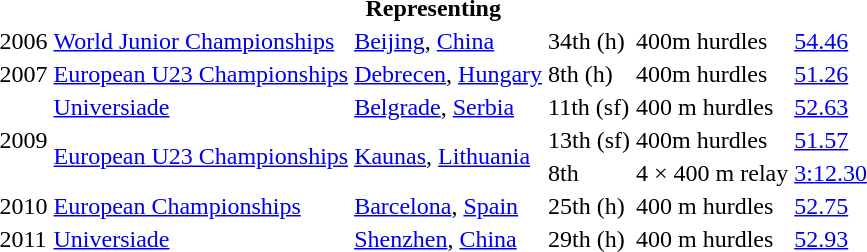<table>
<tr>
<th colspan="6">Representing </th>
</tr>
<tr>
<td>2006</td>
<td><a href='#'>World Junior Championships</a></td>
<td><a href='#'>Beijing</a>, <a href='#'>China</a></td>
<td>34th (h)</td>
<td>400m hurdles</td>
<td><a href='#'>54.46</a></td>
</tr>
<tr>
<td>2007</td>
<td><a href='#'>European U23 Championships</a></td>
<td><a href='#'>Debrecen</a>, <a href='#'>Hungary</a></td>
<td>8th (h)</td>
<td>400m hurdles</td>
<td><a href='#'>51.26</a></td>
</tr>
<tr>
<td rowspan=3>2009</td>
<td><a href='#'>Universiade</a></td>
<td><a href='#'>Belgrade</a>, <a href='#'>Serbia</a></td>
<td>11th (sf)</td>
<td>400 m hurdles</td>
<td><a href='#'>52.63</a></td>
</tr>
<tr>
<td rowspan=2><a href='#'>European U23 Championships</a></td>
<td rowspan=2><a href='#'>Kaunas</a>, <a href='#'>Lithuania</a></td>
<td>13th (sf)</td>
<td>400m hurdles</td>
<td><a href='#'>51.57</a></td>
</tr>
<tr>
<td>8th</td>
<td>4 × 400 m relay</td>
<td><a href='#'>3:12.30</a></td>
</tr>
<tr>
<td>2010</td>
<td><a href='#'>European Championships</a></td>
<td><a href='#'>Barcelona</a>, <a href='#'>Spain</a></td>
<td>25th (h)</td>
<td>400 m hurdles</td>
<td><a href='#'>52.75</a></td>
</tr>
<tr>
<td>2011</td>
<td><a href='#'>Universiade</a></td>
<td><a href='#'>Shenzhen</a>, <a href='#'>China</a></td>
<td>29th (h)</td>
<td>400 m hurdles</td>
<td><a href='#'>52.93</a></td>
</tr>
</table>
